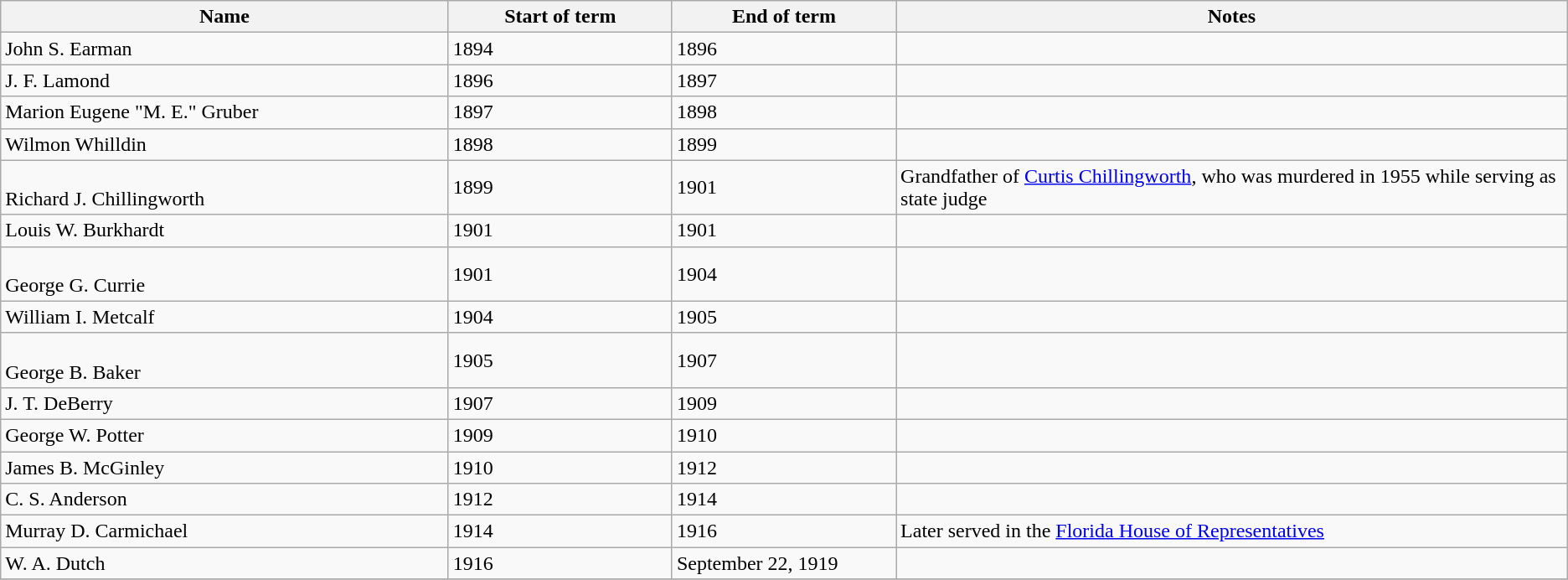<table class="wikitable">
<tr>
<th width="20%">Name</th>
<th width="10%">Start of term</th>
<th width="10%">End of term</th>
<th width="30%">Notes</th>
</tr>
<tr>
<td align=left nowrap>John S. Earman</td>
<td>1894</td>
<td>1896</td>
<td></td>
</tr>
<tr>
<td align=left nowrap>J. F. Lamond</td>
<td>1896</td>
<td>1897</td>
<td></td>
</tr>
<tr>
<td align=left nowrap>Marion Eugene "M. E." Gruber</td>
<td>1897</td>
<td>1898</td>
<td></td>
</tr>
<tr>
<td align=left nowrap>Wilmon Whilldin</td>
<td>1898</td>
<td>1899</td>
<td></td>
</tr>
<tr>
<td align=left nowrap><br>Richard J. Chillingworth</td>
<td>1899</td>
<td>1901</td>
<td>Grandfather of <a href='#'>Curtis Chillingworth</a>, who was murdered in 1955 while serving as state judge</td>
</tr>
<tr>
<td align=left nowrap>Louis W. Burkhardt</td>
<td>1901</td>
<td>1901</td>
<td></td>
</tr>
<tr>
<td align=left nowrap><br>George G. Currie</td>
<td>1901</td>
<td>1904</td>
<td></td>
</tr>
<tr>
<td align=left nowrap>William I. Metcalf</td>
<td>1904</td>
<td>1905</td>
<td></td>
</tr>
<tr>
<td align=left nowrap><br>George B. Baker</td>
<td>1905</td>
<td>1907</td>
<td></td>
</tr>
<tr>
<td align=left nowrap>J. T. DeBerry</td>
<td>1907</td>
<td>1909</td>
<td></td>
</tr>
<tr>
<td align=left nowrap>George W. Potter</td>
<td>1909</td>
<td>1910</td>
<td></td>
</tr>
<tr>
<td align=left nowrap>James B. McGinley</td>
<td>1910</td>
<td>1912</td>
<td></td>
</tr>
<tr>
<td align=left nowrap>C. S. Anderson</td>
<td>1912</td>
<td>1914</td>
<td></td>
</tr>
<tr>
<td align=left nowrap>Murray D. Carmichael</td>
<td>1914</td>
<td>1916</td>
<td>Later served in the <a href='#'>Florida House of Representatives</a></td>
</tr>
<tr>
<td align=left nowrap>W. A. Dutch</td>
<td>1916</td>
<td>September 22, 1919</td>
<td></td>
</tr>
<tr>
</tr>
</table>
